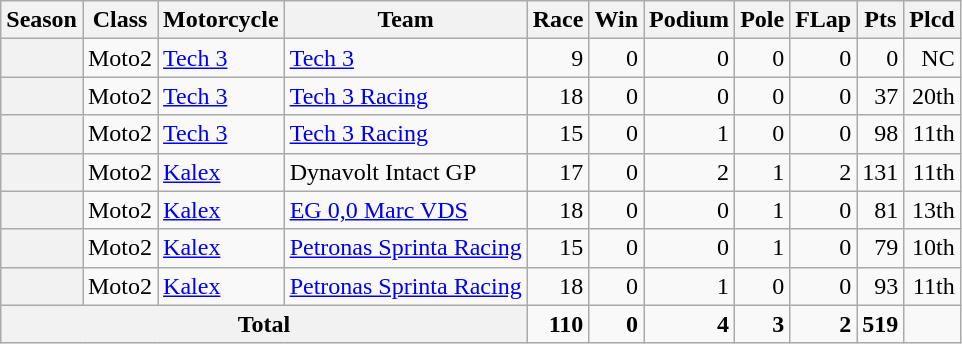<table class="wikitable" style=text-align:right;">
<tr>
<th>Season</th>
<th>Class</th>
<th>Motorcycle</th>
<th>Team</th>
<th>Race</th>
<th>Win</th>
<th>Podium</th>
<th>Pole</th>
<th>FLap</th>
<th>Pts</th>
<th>Plcd</th>
</tr>
<tr>
<th></th>
<td>Moto2</td>
<td style="text-align:left;"><a href='#'>Tech 3</a></td>
<td style="text-align:left;"><a href='#'>Tech 3</a></td>
<td>9</td>
<td>0</td>
<td>0</td>
<td>0</td>
<td>0</td>
<td>0</td>
<td>NC</td>
</tr>
<tr>
<th></th>
<td>Moto2</td>
<td style="text-align:left;"><a href='#'>Tech 3</a></td>
<td style="text-align:left;"><a href='#'>Tech 3 Racing</a></td>
<td>18</td>
<td>0</td>
<td>0</td>
<td>0</td>
<td>0</td>
<td>37</td>
<td>20th</td>
</tr>
<tr>
<th></th>
<td>Moto2</td>
<td style="text-align:left;"><a href='#'>Tech 3</a></td>
<td style="text-align:left;"><a href='#'>Tech 3 Racing</a></td>
<td>15</td>
<td>0</td>
<td>1</td>
<td>0</td>
<td>0</td>
<td>98</td>
<td>11th</td>
</tr>
<tr>
<th></th>
<td>Moto2</td>
<td style="text-align:left;"><a href='#'>Kalex</a></td>
<td style="text-align:left;">Dynavolt Intact GP</td>
<td>17</td>
<td>0</td>
<td>2</td>
<td>1</td>
<td>2</td>
<td>131</td>
<td>11th</td>
</tr>
<tr>
<th></th>
<td>Moto2</td>
<td style="text-align:left;"><a href='#'>Kalex</a></td>
<td style="text-align:left;"><a href='#'>EG 0,0 Marc VDS</a></td>
<td>18</td>
<td>0</td>
<td>0</td>
<td>1</td>
<td>0</td>
<td>81</td>
<td>13th</td>
</tr>
<tr>
<th></th>
<td>Moto2</td>
<td style="text-align:left;"><a href='#'>Kalex</a></td>
<td style="text-align:left;"><a href='#'>Petronas Sprinta Racing</a></td>
<td>15</td>
<td>0</td>
<td>0</td>
<td>1</td>
<td>0</td>
<td>79</td>
<td>10th</td>
</tr>
<tr>
<th></th>
<td>Moto2</td>
<td style="text-align:left;"><a href='#'>Kalex</a></td>
<td style="text-align:left;"><a href='#'>Petronas Sprinta Racing</a></td>
<td>18</td>
<td>0</td>
<td>1</td>
<td>0</td>
<td>0</td>
<td>93</td>
<td>11th</td>
</tr>
<tr>
<th colspan="4">Total</th>
<td><strong>110</strong></td>
<td><strong>0</strong></td>
<td><strong>4</strong></td>
<td><strong>3</strong></td>
<td><strong>2</strong></td>
<td><strong>519</strong></td>
<td></td>
</tr>
</table>
